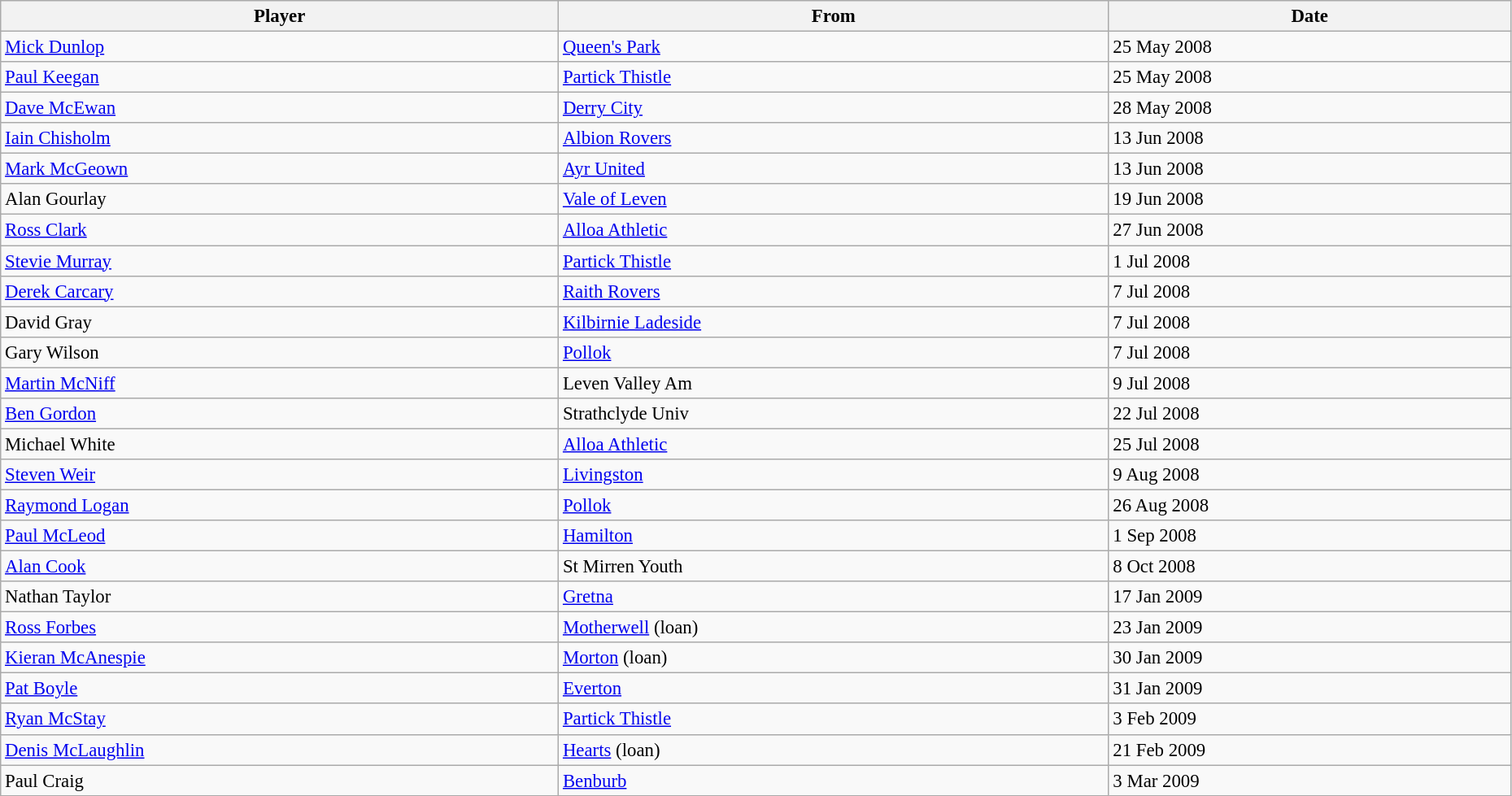<table class="wikitable" style="text-align:center; font-size:95%;width:98%; text-align:left">
<tr>
<th>Player</th>
<th>From</th>
<th>Date</th>
</tr>
<tr>
<td> <a href='#'>Mick Dunlop</a></td>
<td> <a href='#'>Queen's Park</a></td>
<td>25 May 2008</td>
</tr>
<tr>
<td> <a href='#'>Paul Keegan</a></td>
<td> <a href='#'>Partick Thistle</a></td>
<td>25 May 2008</td>
</tr>
<tr>
<td> <a href='#'>Dave McEwan</a></td>
<td> <a href='#'>Derry City</a></td>
<td>28 May 2008</td>
</tr>
<tr>
<td> <a href='#'>Iain Chisholm</a></td>
<td> <a href='#'>Albion Rovers</a></td>
<td>13 Jun 2008</td>
</tr>
<tr>
<td> <a href='#'>Mark McGeown</a></td>
<td> <a href='#'>Ayr United</a></td>
<td>13 Jun 2008</td>
</tr>
<tr>
<td> Alan Gourlay</td>
<td> <a href='#'>Vale of Leven</a></td>
<td>19 Jun 2008</td>
</tr>
<tr>
<td> <a href='#'>Ross Clark</a></td>
<td> <a href='#'>Alloa Athletic</a></td>
<td>27 Jun 2008</td>
</tr>
<tr>
<td> <a href='#'>Stevie Murray</a></td>
<td> <a href='#'>Partick Thistle</a></td>
<td>1 Jul 2008</td>
</tr>
<tr>
<td> <a href='#'>Derek Carcary</a></td>
<td> <a href='#'>Raith Rovers</a></td>
<td>7 Jul 2008</td>
</tr>
<tr>
<td> David Gray</td>
<td> <a href='#'>Kilbirnie Ladeside</a></td>
<td>7 Jul 2008</td>
</tr>
<tr>
<td> Gary Wilson</td>
<td> <a href='#'>Pollok</a></td>
<td>7 Jul 2008</td>
</tr>
<tr>
<td> <a href='#'>Martin McNiff</a></td>
<td> Leven Valley Am</td>
<td>9 Jul 2008</td>
</tr>
<tr>
<td> <a href='#'>Ben Gordon</a></td>
<td> Strathclyde Univ</td>
<td>22 Jul 2008</td>
</tr>
<tr>
<td> Michael White</td>
<td> <a href='#'>Alloa Athletic</a></td>
<td>25 Jul 2008</td>
</tr>
<tr>
<td> <a href='#'>Steven Weir</a></td>
<td> <a href='#'>Livingston</a></td>
<td>9 Aug 2008</td>
</tr>
<tr>
<td> <a href='#'>Raymond Logan</a></td>
<td> <a href='#'>Pollok</a></td>
<td>26 Aug 2008</td>
</tr>
<tr>
<td> <a href='#'>Paul McLeod</a></td>
<td> <a href='#'>Hamilton</a></td>
<td>1 Sep 2008</td>
</tr>
<tr>
<td> <a href='#'>Alan Cook</a></td>
<td> St Mirren Youth</td>
<td>8 Oct 2008</td>
</tr>
<tr>
<td> Nathan Taylor</td>
<td> <a href='#'>Gretna</a></td>
<td>17 Jan 2009</td>
</tr>
<tr>
<td> <a href='#'>Ross Forbes</a></td>
<td> <a href='#'>Motherwell</a> (loan)</td>
<td>23 Jan 2009</td>
</tr>
<tr>
<td> <a href='#'>Kieran McAnespie</a></td>
<td> <a href='#'>Morton</a> (loan)</td>
<td>30 Jan 2009</td>
</tr>
<tr>
<td> <a href='#'>Pat Boyle</a></td>
<td> <a href='#'>Everton</a></td>
<td>31 Jan 2009</td>
</tr>
<tr>
<td> <a href='#'>Ryan McStay</a></td>
<td> <a href='#'>Partick Thistle</a></td>
<td>3 Feb 2009</td>
</tr>
<tr>
<td> <a href='#'>Denis McLaughlin</a></td>
<td> <a href='#'>Hearts</a> (loan)</td>
<td>21 Feb 2009</td>
</tr>
<tr>
<td> Paul Craig</td>
<td> <a href='#'>Benburb</a></td>
<td>3 Mar 2009</td>
</tr>
</table>
